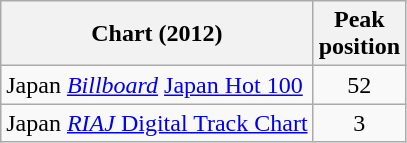<table class="wikitable sortable">
<tr>
<th>Chart (2012)</th>
<th>Peak<br>position</th>
</tr>
<tr>
<td>Japan <em><a href='#'>Billboard</a></em> <a href='#'>Japan Hot 100</a></td>
<td align="center">52</td>
</tr>
<tr>
<td>Japan <a href='#'><em>RIAJ</em> Digital Track Chart</a></td>
<td align="center">3</td>
</tr>
</table>
